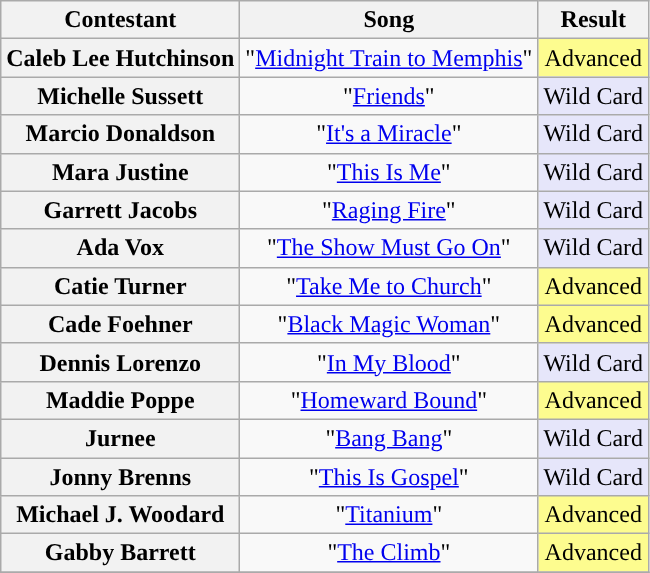<table class="wikitable" style="text-align:center">
<tr>
<th scope="col">Contestant</th>
<th scope="col">Song</th>
<th scope="col">Result</th>
</tr>
<tr>
<th scope="row">Caleb Lee Hutchinson</th>
<td>"<a href='#'>Midnight Train to Memphis</a>"</td>
<td style="background:#fdfc8f;">Advanced</td>
</tr>
<tr>
<th scope="row">Michelle Sussett</th>
<td>"<a href='#'>Friends</a>"</td>
<td style="background:#E6E6FA;">Wild Card</td>
</tr>
<tr>
<th scope="row">Marcio Donaldson</th>
<td>"<a href='#'>It's a Miracle</a>"</td>
<td style="background:#E6E6FA;">Wild Card</td>
</tr>
<tr>
<th scope="row">Mara Justine</th>
<td>"<a href='#'>This Is Me</a>"</td>
<td style="background:#E6E6FA;">Wild Card</td>
</tr>
<tr>
<th scope="row">Garrett Jacobs</th>
<td>"<a href='#'>Raging Fire</a>"</td>
<td style="background:#E6E6FA;">Wild Card</td>
</tr>
<tr>
<th scope="row">Ada Vox</th>
<td>"<a href='#'>The Show Must Go On</a>"</td>
<td style="background:#E6E6FA;">Wild Card</td>
</tr>
<tr>
<th scope="row">Catie Turner</th>
<td>"<a href='#'>Take Me to Church</a>"</td>
<td style="background:#fdfc8f;">Advanced</td>
</tr>
<tr>
<th scope="row">Cade Foehner</th>
<td>"<a href='#'>Black Magic Woman</a>"</td>
<td style="background:#fdfc8f;">Advanced</td>
</tr>
<tr>
<th scope="row">Dennis Lorenzo</th>
<td>"<a href='#'>In My Blood</a>"</td>
<td style="background:#E6E6FA;">Wild Card</td>
</tr>
<tr>
<th scope="row">Maddie Poppe</th>
<td>"<a href='#'>Homeward Bound</a>"</td>
<td style="background:#fdfc8f;">Advanced</td>
</tr>
<tr>
<th scope="row">Jurnee</th>
<td>"<a href='#'>Bang Bang</a>"</td>
<td style="background:#E6E6FA;">Wild Card</td>
</tr>
<tr>
<th scope="row">Jonny Brenns</th>
<td>"<a href='#'>This Is Gospel</a>"</td>
<td style="background:#E6E6FA;">Wild Card</td>
</tr>
<tr>
<th scope="row">Michael J. Woodard</th>
<td>"<a href='#'>Titanium</a>"</td>
<td style="background:#fdfc8f;">Advanced</td>
</tr>
<tr>
<th scope="row">Gabby Barrett</th>
<td>"<a href='#'>The Climb</a>"</td>
<td style="background:#fdfc8f;">Advanced</td>
</tr>
<tr>
</tr>
</table>
